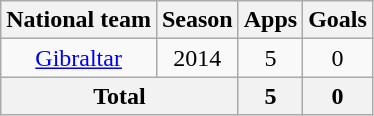<table class="wikitable" style="text-align: center">
<tr>
<th>National team</th>
<th>Season</th>
<th>Apps</th>
<th>Goals</th>
</tr>
<tr>
<td><a href='#'>Gibraltar</a></td>
<td>2014</td>
<td>5</td>
<td>0</td>
</tr>
<tr>
<th colspan="2">Total</th>
<th>5</th>
<th>0</th>
</tr>
</table>
